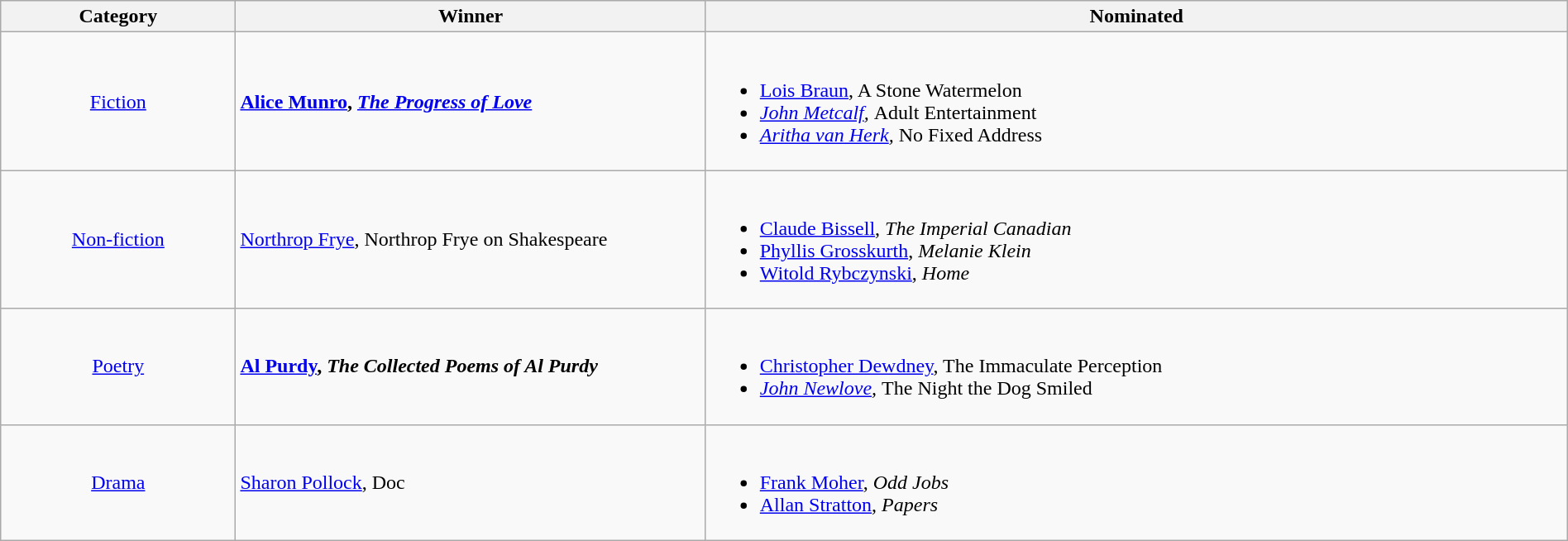<table class="wikitable" width="100%">
<tr>
<th width=15%>Category</th>
<th width=30%>Winner</th>
<th width=55%>Nominated</th>
</tr>
<tr>
<td align="center"><a href='#'>Fiction</a></td>
<td> <strong><a href='#'>Alice Munro</a>, <em><a href='#'>The Progress of Love</a><strong><em></td>
<td><br><ul><li><a href='#'>Lois Braun</a>, </em>A Stone Watermelon<em></li><li><a href='#'>John Metcalf</a>, </em>Adult Entertainment<em></li><li><a href='#'>Aritha van Herk</a>, </em>No Fixed Address<em></li></ul></td>
</tr>
<tr>
<td align="center"><a href='#'>Non-fiction</a></td>
<td> </strong><a href='#'>Northrop Frye</a>, </em>Northrop Frye on Shakespeare</em></strong></td>
<td><br><ul><li><a href='#'>Claude Bissell</a>, <em>The Imperial Canadian</em></li><li><a href='#'>Phyllis Grosskurth</a>, <em>Melanie Klein</em></li><li><a href='#'>Witold Rybczynski</a>, <em>Home</em></li></ul></td>
</tr>
<tr>
<td align="center"><a href='#'>Poetry</a></td>
<td> <strong><a href='#'>Al Purdy</a>, <em>The Collected Poems of Al Purdy<strong><em></td>
<td><br><ul><li><a href='#'>Christopher Dewdney</a>, </em>The Immaculate Perception<em></li><li><a href='#'>John Newlove</a>, </em>The Night the Dog Smiled<em></li></ul></td>
</tr>
<tr>
<td align="center"><a href='#'>Drama</a></td>
<td> </strong><a href='#'>Sharon Pollock</a>, </em>Doc</em></strong></td>
<td><br><ul><li><a href='#'>Frank Moher</a>, <em>Odd Jobs</em></li><li><a href='#'>Allan Stratton</a>, <em>Papers</em></li></ul></td>
</tr>
</table>
